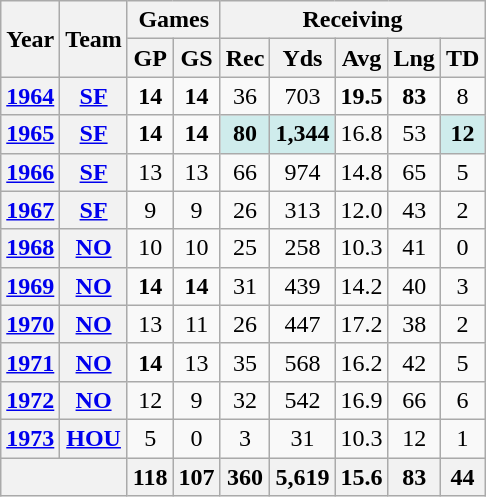<table class="wikitable" style="text-align:center;">
<tr>
<th rowspan="2">Year</th>
<th rowspan="2">Team</th>
<th colspan="2">Games</th>
<th colspan="5">Receiving</th>
</tr>
<tr>
<th>GP</th>
<th>GS</th>
<th>Rec</th>
<th>Yds</th>
<th>Avg</th>
<th>Lng</th>
<th>TD</th>
</tr>
<tr>
<th><a href='#'>1964</a></th>
<th><a href='#'>SF</a></th>
<td><strong>14</strong></td>
<td><strong>14</strong></td>
<td>36</td>
<td>703</td>
<td><strong>19.5</strong></td>
<td><strong>83</strong></td>
<td>8</td>
</tr>
<tr>
<th><a href='#'>1965</a></th>
<th><a href='#'>SF</a></th>
<td><strong>14</strong></td>
<td><strong>14</strong></td>
<td style="background:#cfecec;"><strong>80</strong></td>
<td style="background:#cfecec;"><strong>1,344</strong></td>
<td>16.8</td>
<td>53</td>
<td style="background:#cfecec;"><strong>12</strong></td>
</tr>
<tr>
<th><a href='#'>1966</a></th>
<th><a href='#'>SF</a></th>
<td>13</td>
<td>13</td>
<td>66</td>
<td>974</td>
<td>14.8</td>
<td>65</td>
<td>5</td>
</tr>
<tr>
<th><a href='#'>1967</a></th>
<th><a href='#'>SF</a></th>
<td>9</td>
<td>9</td>
<td>26</td>
<td>313</td>
<td>12.0</td>
<td>43</td>
<td>2</td>
</tr>
<tr>
<th><a href='#'>1968</a></th>
<th><a href='#'>NO</a></th>
<td>10</td>
<td>10</td>
<td>25</td>
<td>258</td>
<td>10.3</td>
<td>41</td>
<td>0</td>
</tr>
<tr>
<th><a href='#'>1969</a></th>
<th><a href='#'>NO</a></th>
<td><strong>14</strong></td>
<td><strong>14</strong></td>
<td>31</td>
<td>439</td>
<td>14.2</td>
<td>40</td>
<td>3</td>
</tr>
<tr>
<th><a href='#'>1970</a></th>
<th><a href='#'>NO</a></th>
<td>13</td>
<td>11</td>
<td>26</td>
<td>447</td>
<td>17.2</td>
<td>38</td>
<td>2</td>
</tr>
<tr>
<th><a href='#'>1971</a></th>
<th><a href='#'>NO</a></th>
<td><strong>14</strong></td>
<td>13</td>
<td>35</td>
<td>568</td>
<td>16.2</td>
<td>42</td>
<td>5</td>
</tr>
<tr>
<th><a href='#'>1972</a></th>
<th><a href='#'>NO</a></th>
<td>12</td>
<td>9</td>
<td>32</td>
<td>542</td>
<td>16.9</td>
<td>66</td>
<td>6</td>
</tr>
<tr>
<th><a href='#'>1973</a></th>
<th><a href='#'>HOU</a></th>
<td>5</td>
<td>0</td>
<td>3</td>
<td>31</td>
<td>10.3</td>
<td>12</td>
<td>1</td>
</tr>
<tr>
<th colspan="2"></th>
<th>118</th>
<th>107</th>
<th>360</th>
<th>5,619</th>
<th>15.6</th>
<th>83</th>
<th>44</th>
</tr>
</table>
